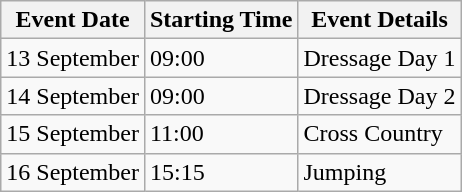<table class="wikitable">
<tr>
<th>Event Date</th>
<th>Starting Time</th>
<th>Event Details</th>
</tr>
<tr>
<td>13 September</td>
<td>09:00</td>
<td>Dressage Day 1</td>
</tr>
<tr>
<td>14 September</td>
<td>09:00</td>
<td>Dressage Day 2</td>
</tr>
<tr>
<td>15 September</td>
<td>11:00</td>
<td>Cross Country</td>
</tr>
<tr>
<td>16 September</td>
<td>15:15</td>
<td>Jumping</td>
</tr>
</table>
